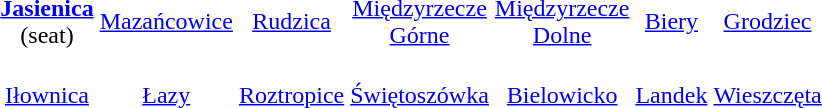<table style="margin:1em auto; width: 100px; text-align: center; vertical-align: bottom;">
<tr>
<td><br><strong><a href='#'>Jasienica</a></strong><br>(seat)</td>
<td><br><a href='#'>Mazańcowice</a></td>
<td><br><a href='#'>Rudzica</a></td>
<td><br><a href='#'>Międzyrzecze Górne</a></td>
<td><br><a href='#'>Międzyrzecze Dolne</a></td>
<td><br><a href='#'>Biery</a></td>
<td><br><a href='#'>Grodziec</a></td>
</tr>
<tr>
<td><br><a href='#'>Iłownica</a></td>
<td><br><a href='#'>Łazy</a></td>
<td><br><a href='#'>Roztropice</a></td>
<td><br><a href='#'>Świętoszówka</a></td>
<td><br><a href='#'>Bielowicko</a></td>
<td><br><a href='#'>Landek</a></td>
<td><br><a href='#'>Wieszczęta</a></td>
</tr>
</table>
